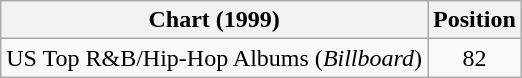<table class="wikitable">
<tr>
<th>Chart (1999)</th>
<th>Position</th>
</tr>
<tr>
<td>US Top R&B/Hip-Hop Albums (<em>Billboard</em>)</td>
<td align="center">82</td>
</tr>
</table>
